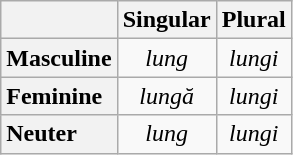<table class="wikitable" style="text-align: center;">
<tr>
<th></th>
<th>Singular</th>
<th>Plural</th>
</tr>
<tr>
<th style="text-align: left;">Masculine</th>
<td><em>lung</em></td>
<td><em>lungi</em></td>
</tr>
<tr>
<th style="text-align: left;">Feminine</th>
<td><em>lungă</em></td>
<td><em>lungi</em></td>
</tr>
<tr>
<th style="text-align: left;">Neuter</th>
<td><em>lung</em></td>
<td><em>lungi</em></td>
</tr>
</table>
